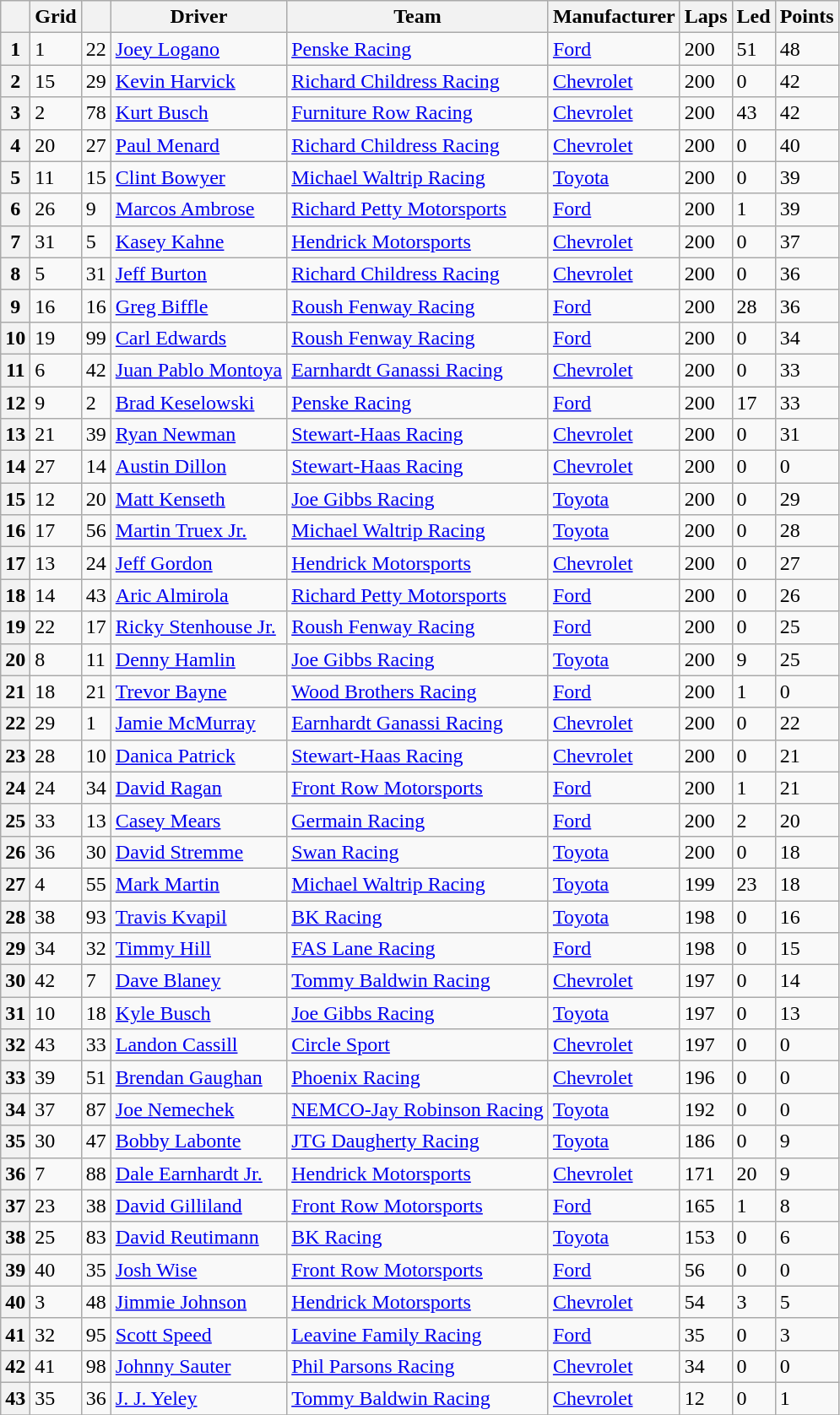<table class="wikitable" border="1">
<tr>
<th></th>
<th>Grid</th>
<th></th>
<th>Driver</th>
<th>Team</th>
<th>Manufacturer</th>
<th>Laps</th>
<th>Led</th>
<th>Points</th>
</tr>
<tr>
<th>1</th>
<td>1</td>
<td>22</td>
<td><a href='#'>Joey Logano</a></td>
<td><a href='#'>Penske Racing</a></td>
<td><a href='#'>Ford</a></td>
<td>200</td>
<td>51</td>
<td>48</td>
</tr>
<tr>
<th>2</th>
<td>15</td>
<td>29</td>
<td><a href='#'>Kevin Harvick</a></td>
<td><a href='#'>Richard Childress Racing</a></td>
<td><a href='#'>Chevrolet</a></td>
<td>200</td>
<td>0</td>
<td>42</td>
</tr>
<tr>
<th>3</th>
<td>2</td>
<td>78</td>
<td><a href='#'>Kurt Busch</a></td>
<td><a href='#'>Furniture Row Racing</a></td>
<td><a href='#'>Chevrolet</a></td>
<td>200</td>
<td>43</td>
<td>42</td>
</tr>
<tr>
<th>4</th>
<td>20</td>
<td>27</td>
<td><a href='#'>Paul Menard</a></td>
<td><a href='#'>Richard Childress Racing</a></td>
<td><a href='#'>Chevrolet</a></td>
<td>200</td>
<td>0</td>
<td>40</td>
</tr>
<tr>
<th>5</th>
<td>11</td>
<td>15</td>
<td><a href='#'>Clint Bowyer</a></td>
<td><a href='#'>Michael Waltrip Racing</a></td>
<td><a href='#'>Toyota</a></td>
<td>200</td>
<td>0</td>
<td>39</td>
</tr>
<tr>
<th>6</th>
<td>26</td>
<td>9</td>
<td><a href='#'>Marcos Ambrose</a></td>
<td><a href='#'>Richard Petty Motorsports</a></td>
<td><a href='#'>Ford</a></td>
<td>200</td>
<td>1</td>
<td>39</td>
</tr>
<tr>
<th>7</th>
<td>31</td>
<td>5</td>
<td><a href='#'>Kasey Kahne</a></td>
<td><a href='#'>Hendrick Motorsports</a></td>
<td><a href='#'>Chevrolet</a></td>
<td>200</td>
<td>0</td>
<td>37</td>
</tr>
<tr>
<th>8</th>
<td>5</td>
<td>31</td>
<td><a href='#'>Jeff Burton</a></td>
<td><a href='#'>Richard Childress Racing</a></td>
<td><a href='#'>Chevrolet</a></td>
<td>200</td>
<td>0</td>
<td>36</td>
</tr>
<tr>
<th>9</th>
<td>16</td>
<td>16</td>
<td><a href='#'>Greg Biffle</a></td>
<td><a href='#'>Roush Fenway Racing</a></td>
<td><a href='#'>Ford</a></td>
<td>200</td>
<td>28</td>
<td>36</td>
</tr>
<tr>
<th>10</th>
<td>19</td>
<td>99</td>
<td><a href='#'>Carl Edwards</a></td>
<td><a href='#'>Roush Fenway Racing</a></td>
<td><a href='#'>Ford</a></td>
<td>200</td>
<td>0</td>
<td>34</td>
</tr>
<tr>
<th>11</th>
<td>6</td>
<td>42</td>
<td><a href='#'>Juan Pablo Montoya</a></td>
<td><a href='#'>Earnhardt Ganassi Racing</a></td>
<td><a href='#'>Chevrolet</a></td>
<td>200</td>
<td>0</td>
<td>33</td>
</tr>
<tr>
<th>12</th>
<td>9</td>
<td>2</td>
<td><a href='#'>Brad Keselowski</a></td>
<td><a href='#'>Penske Racing</a></td>
<td><a href='#'>Ford</a></td>
<td>200</td>
<td>17</td>
<td>33</td>
</tr>
<tr>
<th>13</th>
<td>21</td>
<td>39</td>
<td><a href='#'>Ryan Newman</a></td>
<td><a href='#'>Stewart-Haas Racing</a></td>
<td><a href='#'>Chevrolet</a></td>
<td>200</td>
<td>0</td>
<td>31</td>
</tr>
<tr>
<th>14</th>
<td>27</td>
<td>14</td>
<td><a href='#'>Austin Dillon</a></td>
<td><a href='#'>Stewart-Haas Racing</a></td>
<td><a href='#'>Chevrolet</a></td>
<td>200</td>
<td>0</td>
<td>0</td>
</tr>
<tr>
<th>15</th>
<td>12</td>
<td>20</td>
<td><a href='#'>Matt Kenseth</a></td>
<td><a href='#'>Joe Gibbs Racing</a></td>
<td><a href='#'>Toyota</a></td>
<td>200</td>
<td>0</td>
<td>29</td>
</tr>
<tr>
<th>16</th>
<td>17</td>
<td>56</td>
<td><a href='#'>Martin Truex Jr.</a></td>
<td><a href='#'>Michael Waltrip Racing</a></td>
<td><a href='#'>Toyota</a></td>
<td>200</td>
<td>0</td>
<td>28</td>
</tr>
<tr>
<th>17</th>
<td>13</td>
<td>24</td>
<td><a href='#'>Jeff Gordon</a></td>
<td><a href='#'>Hendrick Motorsports</a></td>
<td><a href='#'>Chevrolet</a></td>
<td>200</td>
<td>0</td>
<td>27</td>
</tr>
<tr>
<th>18</th>
<td>14</td>
<td>43</td>
<td><a href='#'>Aric Almirola</a></td>
<td><a href='#'>Richard Petty Motorsports</a></td>
<td><a href='#'>Ford</a></td>
<td>200</td>
<td>0</td>
<td>26</td>
</tr>
<tr>
<th>19</th>
<td>22</td>
<td>17</td>
<td><a href='#'>Ricky Stenhouse Jr.</a></td>
<td><a href='#'>Roush Fenway Racing</a></td>
<td><a href='#'>Ford</a></td>
<td>200</td>
<td>0</td>
<td>25</td>
</tr>
<tr>
<th>20</th>
<td>8</td>
<td>11</td>
<td><a href='#'>Denny Hamlin</a></td>
<td><a href='#'>Joe Gibbs Racing</a></td>
<td><a href='#'>Toyota</a></td>
<td>200</td>
<td>9</td>
<td>25</td>
</tr>
<tr>
<th>21</th>
<td>18</td>
<td>21</td>
<td><a href='#'>Trevor Bayne</a></td>
<td><a href='#'>Wood Brothers Racing</a></td>
<td><a href='#'>Ford</a></td>
<td>200</td>
<td>1</td>
<td>0</td>
</tr>
<tr>
<th>22</th>
<td>29</td>
<td>1</td>
<td><a href='#'>Jamie McMurray</a></td>
<td><a href='#'>Earnhardt Ganassi Racing</a></td>
<td><a href='#'>Chevrolet</a></td>
<td>200</td>
<td>0</td>
<td>22</td>
</tr>
<tr>
<th>23</th>
<td>28</td>
<td>10</td>
<td><a href='#'>Danica Patrick</a></td>
<td><a href='#'>Stewart-Haas Racing</a></td>
<td><a href='#'>Chevrolet</a></td>
<td>200</td>
<td>0</td>
<td>21</td>
</tr>
<tr>
<th>24</th>
<td>24</td>
<td>34</td>
<td><a href='#'>David Ragan</a></td>
<td><a href='#'>Front Row Motorsports</a></td>
<td><a href='#'>Ford</a></td>
<td>200</td>
<td>1</td>
<td>21</td>
</tr>
<tr>
<th>25</th>
<td>33</td>
<td>13</td>
<td><a href='#'>Casey Mears</a></td>
<td><a href='#'>Germain Racing</a></td>
<td><a href='#'>Ford</a></td>
<td>200</td>
<td>2</td>
<td>20</td>
</tr>
<tr>
<th>26</th>
<td>36</td>
<td>30</td>
<td><a href='#'>David Stremme</a></td>
<td><a href='#'>Swan Racing</a></td>
<td><a href='#'>Toyota</a></td>
<td>200</td>
<td>0</td>
<td>18</td>
</tr>
<tr>
<th>27</th>
<td>4</td>
<td>55</td>
<td><a href='#'>Mark Martin</a></td>
<td><a href='#'>Michael Waltrip Racing</a></td>
<td><a href='#'>Toyota</a></td>
<td>199</td>
<td>23</td>
<td>18</td>
</tr>
<tr>
<th>28</th>
<td>38</td>
<td>93</td>
<td><a href='#'>Travis Kvapil</a></td>
<td><a href='#'>BK Racing</a></td>
<td><a href='#'>Toyota</a></td>
<td>198</td>
<td>0</td>
<td>16</td>
</tr>
<tr>
<th>29</th>
<td>34</td>
<td>32</td>
<td><a href='#'>Timmy Hill</a></td>
<td><a href='#'>FAS Lane Racing</a></td>
<td><a href='#'>Ford</a></td>
<td>198</td>
<td>0</td>
<td>15</td>
</tr>
<tr>
<th>30</th>
<td>42</td>
<td>7</td>
<td><a href='#'>Dave Blaney</a></td>
<td><a href='#'>Tommy Baldwin Racing</a></td>
<td><a href='#'>Chevrolet</a></td>
<td>197</td>
<td>0</td>
<td>14</td>
</tr>
<tr>
<th>31</th>
<td>10</td>
<td>18</td>
<td><a href='#'>Kyle Busch</a></td>
<td><a href='#'>Joe Gibbs Racing</a></td>
<td><a href='#'>Toyota</a></td>
<td>197</td>
<td>0</td>
<td>13</td>
</tr>
<tr>
<th>32</th>
<td>43</td>
<td>33</td>
<td><a href='#'>Landon Cassill</a></td>
<td><a href='#'>Circle Sport</a></td>
<td><a href='#'>Chevrolet</a></td>
<td>197</td>
<td>0</td>
<td>0</td>
</tr>
<tr>
<th>33</th>
<td>39</td>
<td>51</td>
<td><a href='#'>Brendan Gaughan</a></td>
<td><a href='#'>Phoenix Racing</a></td>
<td><a href='#'>Chevrolet</a></td>
<td>196</td>
<td>0</td>
<td>0</td>
</tr>
<tr>
<th>34</th>
<td>37</td>
<td>87</td>
<td><a href='#'>Joe Nemechek</a></td>
<td><a href='#'>NEMCO-Jay Robinson Racing</a></td>
<td><a href='#'>Toyota</a></td>
<td>192</td>
<td>0</td>
<td>0</td>
</tr>
<tr>
<th>35</th>
<td>30</td>
<td>47</td>
<td><a href='#'>Bobby Labonte</a></td>
<td><a href='#'>JTG Daugherty Racing</a></td>
<td><a href='#'>Toyota</a></td>
<td>186</td>
<td>0</td>
<td>9</td>
</tr>
<tr>
<th>36</th>
<td>7</td>
<td>88</td>
<td><a href='#'>Dale Earnhardt Jr.</a></td>
<td><a href='#'>Hendrick Motorsports</a></td>
<td><a href='#'>Chevrolet</a></td>
<td>171</td>
<td>20</td>
<td>9</td>
</tr>
<tr>
<th>37</th>
<td>23</td>
<td>38</td>
<td><a href='#'>David Gilliland</a></td>
<td><a href='#'>Front Row Motorsports</a></td>
<td><a href='#'>Ford</a></td>
<td>165</td>
<td>1</td>
<td>8</td>
</tr>
<tr>
<th>38</th>
<td>25</td>
<td>83</td>
<td><a href='#'>David Reutimann</a></td>
<td><a href='#'>BK Racing</a></td>
<td><a href='#'>Toyota</a></td>
<td>153</td>
<td>0</td>
<td>6</td>
</tr>
<tr>
<th>39</th>
<td>40</td>
<td>35</td>
<td><a href='#'>Josh Wise</a></td>
<td><a href='#'>Front Row Motorsports</a></td>
<td><a href='#'>Ford</a></td>
<td>56</td>
<td>0</td>
<td>0</td>
</tr>
<tr>
<th>40</th>
<td>3</td>
<td>48</td>
<td><a href='#'>Jimmie Johnson</a></td>
<td><a href='#'>Hendrick Motorsports</a></td>
<td><a href='#'>Chevrolet</a></td>
<td>54</td>
<td>3</td>
<td>5</td>
</tr>
<tr>
<th>41</th>
<td>32</td>
<td>95</td>
<td><a href='#'>Scott Speed</a></td>
<td><a href='#'>Leavine Family Racing</a></td>
<td><a href='#'>Ford</a></td>
<td>35</td>
<td>0</td>
<td>3</td>
</tr>
<tr>
<th>42</th>
<td>41</td>
<td>98</td>
<td><a href='#'>Johnny Sauter</a></td>
<td><a href='#'>Phil Parsons Racing</a></td>
<td><a href='#'>Chevrolet</a></td>
<td>34</td>
<td>0</td>
<td>0</td>
</tr>
<tr>
<th>43</th>
<td>35</td>
<td>36</td>
<td><a href='#'>J. J. Yeley</a></td>
<td><a href='#'>Tommy Baldwin Racing</a></td>
<td><a href='#'>Chevrolet</a></td>
<td>12</td>
<td>0</td>
<td>1</td>
</tr>
<tr>
</tr>
</table>
